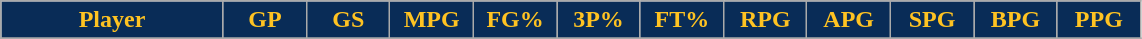<table class="wikitable sortable" style="text-align:center;">
<tr>
<th style="background:#092C57;color:#FFC322;" width="16%">Player</th>
<th style="background:#092C57;color:#FFC322;" width="6%">GP</th>
<th style="background:#092C57;color:#FFC322;" width="6%">GS</th>
<th style="background:#092C57;color:#FFC322;" width="6%">MPG</th>
<th style="background:#092C57;color:#FFC322;" width="6%">FG%</th>
<th style="background:#092C57;color:#FFC322;" width="6%">3P%</th>
<th style="background:#092C57;color:#FFC322;" width="6%">FT%</th>
<th style="background:#092C57;color:#FFC322;" width="6%">RPG</th>
<th style="background:#092C57;color:#FFC322;" width="6%">APG</th>
<th style="background:#092C57;color:#FFC322;" width="6%">SPG</th>
<th style="background:#092C57;color:#FFC322;" width="6%">BPG</th>
<th style="background:#092C57;color:#FFC322;" width="6%">PPG</th>
</tr>
<tr>
</tr>
</table>
